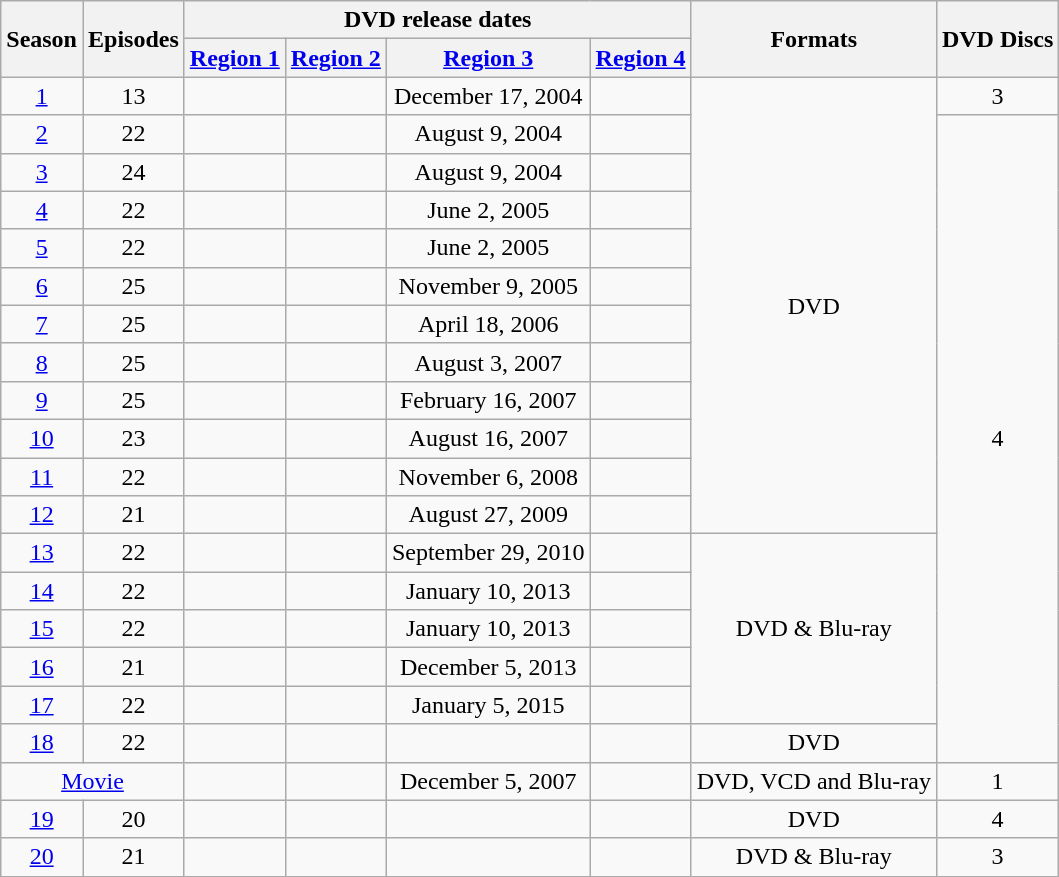<table class="wikitable sortable plainrowheaders" style="text-align: center;">
<tr>
<th scope="col" rowspan=2>Season</th>
<th scope="col" rowspan=2>Episodes</th>
<th colspan="4" scope="col">DVD release dates</th>
<th scope="col" rowspan=2>Formats</th>
<th scope="col" rowspan=2>DVD Discs</th>
</tr>
<tr>
<th scope="col"><a href='#'>Region 1</a></th>
<th scope="col"><a href='#'>Region 2</a></th>
<th><a href='#'>Region 3</a></th>
<th scope="col"><a href='#'>Region 4</a></th>
</tr>
<tr>
<td scope="row"><a href='#'>1</a></td>
<td>13</td>
<td></td>
<td></td>
<td>December 17, 2004</td>
<td></td>
<td rowspan=12>DVD</td>
<td>3</td>
</tr>
<tr>
<td scope="row"><a href='#'>2</a></td>
<td>22</td>
<td></td>
<td></td>
<td>August 9, 2004</td>
<td></td>
<td rowspan=17>4</td>
</tr>
<tr>
<td scope="row"><a href='#'>3</a></td>
<td>24</td>
<td></td>
<td></td>
<td>August 9, 2004</td>
<td></td>
</tr>
<tr>
<td scope="row"><a href='#'>4</a></td>
<td>22</td>
<td></td>
<td></td>
<td>June 2, 2005</td>
<td></td>
</tr>
<tr>
<td scope="row"><a href='#'>5</a></td>
<td>22</td>
<td></td>
<td></td>
<td>June 2, 2005</td>
<td></td>
</tr>
<tr>
<td scope="row"><a href='#'>6</a></td>
<td>25</td>
<td></td>
<td></td>
<td>November 9, 2005</td>
<td></td>
</tr>
<tr>
<td scope="row"><a href='#'>7</a></td>
<td>25</td>
<td></td>
<td></td>
<td>April 18, 2006</td>
<td></td>
</tr>
<tr>
<td scope="row"><a href='#'>8</a></td>
<td>25</td>
<td></td>
<td></td>
<td>August 3, 2007</td>
<td></td>
</tr>
<tr>
<td scope="row"><a href='#'>9</a></td>
<td>25</td>
<td></td>
<td></td>
<td>February 16, 2007</td>
<td></td>
</tr>
<tr>
<td scope="row"><a href='#'>10</a></td>
<td>23</td>
<td></td>
<td></td>
<td>August 16, 2007</td>
<td></td>
</tr>
<tr>
<td scope="row"><a href='#'>11</a></td>
<td>22</td>
<td></td>
<td></td>
<td>November 6, 2008</td>
<td></td>
</tr>
<tr>
<td scope="row"><a href='#'>12</a></td>
<td>21</td>
<td></td>
<td></td>
<td>August 27, 2009</td>
<td></td>
</tr>
<tr>
<td scope="row"><a href='#'>13</a></td>
<td>22</td>
<td></td>
<td></td>
<td>September 29, 2010</td>
<td></td>
<td rowspan="5">DVD & Blu-ray</td>
</tr>
<tr>
<td scope="row"><a href='#'>14</a></td>
<td>22</td>
<td></td>
<td></td>
<td>January 10, 2013</td>
<td></td>
</tr>
<tr>
<td scope="row"><a href='#'>15</a></td>
<td>22</td>
<td></td>
<td></td>
<td>January 10, 2013</td>
<td></td>
</tr>
<tr>
<td scope="row"><a href='#'>16</a></td>
<td>21</td>
<td></td>
<td></td>
<td>December 5, 2013</td>
<td></td>
</tr>
<tr>
<td scope="row"><a href='#'>17</a></td>
<td>22</td>
<td></td>
<td></td>
<td>January 5, 2015</td>
<td></td>
</tr>
<tr>
<td scope="row"><a href='#'>18</a></td>
<td>22</td>
<td></td>
<td></td>
<td></td>
<td></td>
<td>DVD</td>
</tr>
<tr>
<td colspan=2><a href='#'>Movie</a></td>
<td></td>
<td></td>
<td>December 5, 2007</td>
<td></td>
<td>DVD, VCD and Blu-ray</td>
<td>1</td>
</tr>
<tr>
<td scope="row"><a href='#'>19</a></td>
<td>20</td>
<td></td>
<td></td>
<td></td>
<td></td>
<td>DVD</td>
<td>4</td>
</tr>
<tr>
<td scope="row"><a href='#'>20</a></td>
<td>21</td>
<td></td>
<td></td>
<td></td>
<td></td>
<td>DVD & Blu-ray</td>
<td>3</td>
</tr>
</table>
